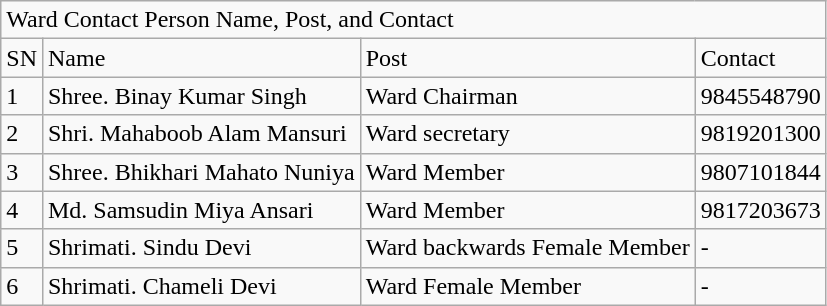<table class="wikitable">
<tr>
<td colspan="4">Ward Contact  Person Name, Post, and Contact</td>
</tr>
<tr>
<td>SN</td>
<td>Name</td>
<td>Post</td>
<td>Contact</td>
</tr>
<tr>
<td>1</td>
<td>Shree. Binay Kumar Singh</td>
<td>Ward Chairman</td>
<td>9845548790</td>
</tr>
<tr>
<td>2</td>
<td>Shri.  Mahaboob Alam Mansuri</td>
<td>Ward  secretary</td>
<td>9819201300</td>
</tr>
<tr>
<td>3</td>
<td>Shree. Bhikhari Mahato Nuniya</td>
<td>Ward Member</td>
<td>9807101844</td>
</tr>
<tr>
<td>4</td>
<td>Md. Samsudin Miya Ansari</td>
<td>Ward Member</td>
<td>9817203673</td>
</tr>
<tr>
<td>5</td>
<td>Shrimati. Sindu Devi</td>
<td>Ward  backwards Female Member</td>
<td>-</td>
</tr>
<tr>
<td>6</td>
<td>Shrimati.  Chameli Devi</td>
<td>Ward Female  Member</td>
<td>-</td>
</tr>
</table>
